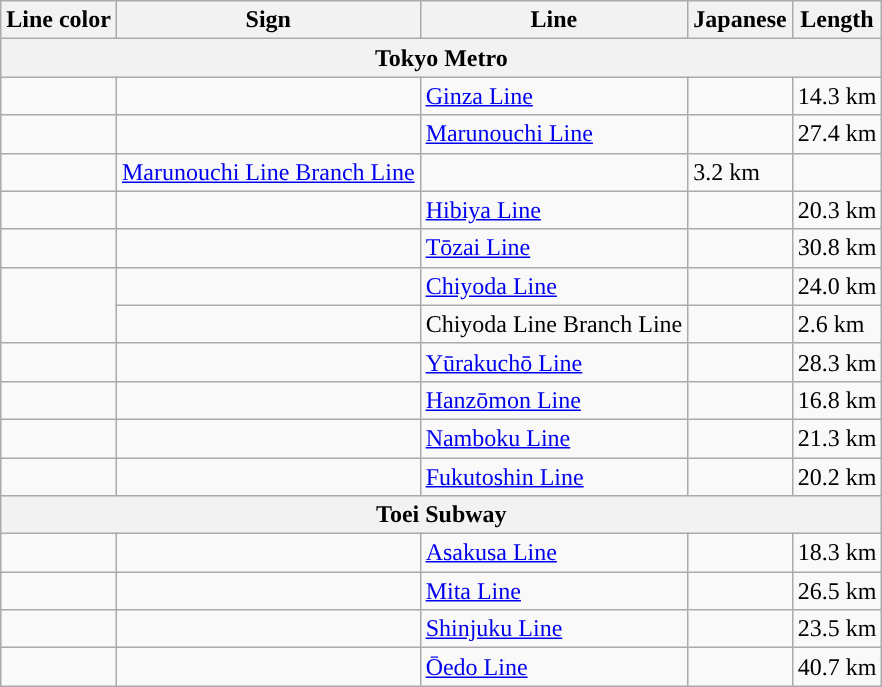<table class="wikitable sortable">
<tr>
<th>Line color</th>
<th>Sign</th>
<th>Line</th>
<th>Japanese</th>
<th>Length</th>
</tr>
<tr>
<th colspan="10">Tokyo Metro</th>
</tr>
<tr>
<td style="background:#"></td>
<td style="text-align:center;"></td>
<td><a href='#'>Ginza Line</a></td>
<td></td>
<td>14.3 km</td>
</tr>
<tr>
<td style="background:#"></td>
<td style="text-align:center;"></td>
<td><a href='#'>Marunouchi Line</a></td>
<td></td>
<td>27.4 km</td>
</tr>
<tr>
<td style="text-align:center;"></td>
<td><a href='#'>Marunouchi Line Branch Line</a></td>
<td></td>
<td>3.2 km</td>
</tr>
<tr>
<td style="background:#"></td>
<td style="text-align:center;"></td>
<td><a href='#'>Hibiya Line</a></td>
<td></td>
<td>20.3 km</td>
</tr>
<tr>
<td style="background:#"></td>
<td style="text-align:center;"></td>
<td><a href='#'>Tōzai Line</a></td>
<td></td>
<td>30.8 km</td>
</tr>
<tr>
<td rowspan="2" style="background:#"></td>
<td style="text-align:center;"></td>
<td><a href='#'>Chiyoda Line</a></td>
<td></td>
<td>24.0 km</td>
</tr>
<tr>
<td></td>
<td>Chiyoda Line Branch Line</td>
<td></td>
<td>2.6 km</td>
</tr>
<tr>
<td style="background:#"></td>
<td style="text-align:center;"></td>
<td><a href='#'>Yūrakuchō Line</a></td>
<td></td>
<td>28.3 km</td>
</tr>
<tr>
<td style="background:#"></td>
<td style="text-align:center;"></td>
<td><a href='#'>Hanzōmon Line</a></td>
<td></td>
<td>16.8 km</td>
</tr>
<tr>
<td style="background:#"></td>
<td style="text-align:center;"></td>
<td><a href='#'>Namboku Line</a></td>
<td></td>
<td>21.3 km</td>
</tr>
<tr>
<td style="background:#"></td>
<td style="text-align:center;"></td>
<td><a href='#'>Fukutoshin Line</a></td>
<td></td>
<td>20.2 km</td>
</tr>
<tr>
<th colspan="10">Toei Subway</th>
</tr>
<tr>
<td style="background:#"></td>
<td style="text-align:center;"></td>
<td><a href='#'>Asakusa Line</a></td>
<td></td>
<td>18.3 km</td>
</tr>
<tr>
<td style="background:#"></td>
<td style="text-align:center;"></td>
<td><a href='#'>Mita Line</a></td>
<td></td>
<td>26.5 km</td>
</tr>
<tr>
<td style="background:#"></td>
<td style="text-align:center;"></td>
<td><a href='#'>Shinjuku Line</a></td>
<td></td>
<td>23.5 km</td>
</tr>
<tr>
<td style="background:#"></td>
<td style="text-align:center;"></td>
<td><a href='#'>Ōedo Line</a></td>
<td></td>
<td>40.7 km</td>
</tr>
</table>
